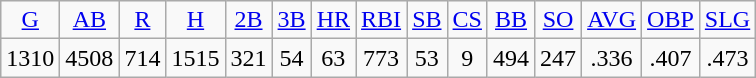<table class="wikitable" width=400>
<tr align=center>
<td><a href='#'>G</a></td>
<td><a href='#'>AB</a></td>
<td><a href='#'>R</a></td>
<td><a href='#'>H</a></td>
<td><a href='#'>2B</a></td>
<td><a href='#'>3B</a></td>
<td><a href='#'>HR</a></td>
<td><a href='#'>RBI</a></td>
<td><a href='#'>SB</a></td>
<td><a href='#'>CS</a></td>
<td><a href='#'>BB</a></td>
<td><a href='#'>SO</a></td>
<td><a href='#'>AVG</a></td>
<td><a href='#'>OBP</a></td>
<td><a href='#'>SLG</a></td>
</tr>
<tr align=center>
<td>1310</td>
<td>4508</td>
<td>714</td>
<td>1515</td>
<td>321</td>
<td>54</td>
<td>63</td>
<td>773</td>
<td>53</td>
<td>9</td>
<td>494</td>
<td>247</td>
<td>.336</td>
<td>.407</td>
<td>.473</td>
</tr>
</table>
